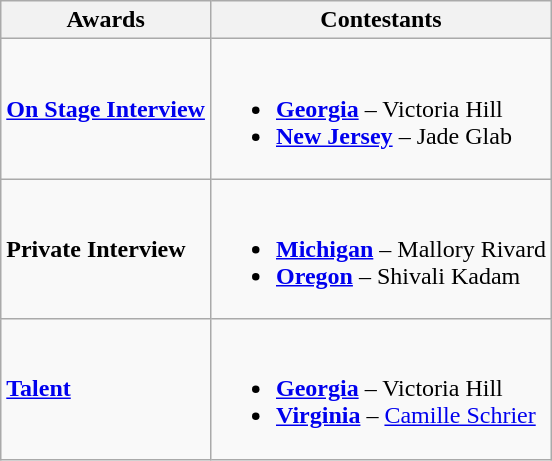<table class="wikitable">
<tr>
<th>Awards</th>
<th>Contestants</th>
</tr>
<tr>
<td><strong><a href='#'>On Stage Interview</a></strong></td>
<td><br><ul><li> <strong><a href='#'>Georgia</a></strong> – Victoria Hill</li><li> <strong><a href='#'>New Jersey</a></strong>  – Jade Glab</li></ul></td>
</tr>
<tr>
<td><strong>Private Interview</strong></td>
<td><br><ul><li> <strong><a href='#'>Michigan</a></strong> – Mallory Rivard</li><li> <strong><a href='#'>Oregon</a></strong> – Shivali Kadam</li></ul></td>
</tr>
<tr>
<td><strong><a href='#'>Talent</a></strong></td>
<td><br><ul><li> <strong><a href='#'>Georgia</a></strong> – Victoria Hill</li><li> <strong><a href='#'>Virginia</a></strong> – <a href='#'>Camille Schrier</a></li></ul></td>
</tr>
</table>
